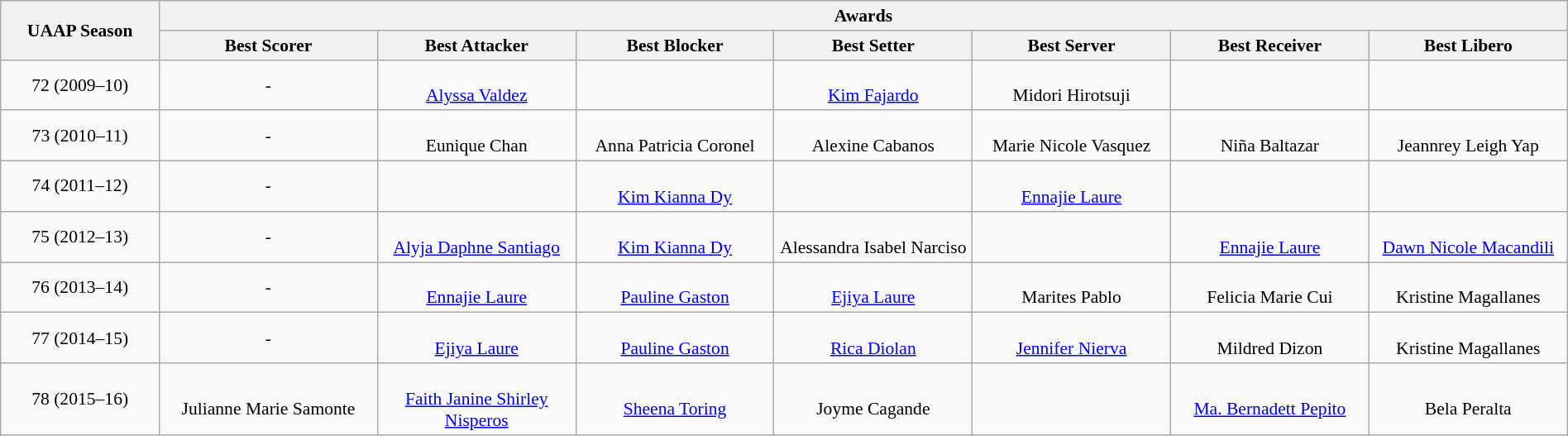<table class="wikitable" width=100% style="font-size:90%; text-align:center;">
<tr>
<th width=8% rowspan=2>UAAP Season</th>
<th colspan=10>Awards</th>
</tr>
<tr>
<th width=11%>Best Scorer</th>
<th width=10%>Best Attacker</th>
<th width=10%>Best Blocker</th>
<th width=10%>Best Setter</th>
<th width=10%>Best Server</th>
<th width=10%>Best Receiver</th>
<th width=10%>Best Libero</th>
</tr>
<tr>
<td>72 (2009–10)</td>
<td>-</td>
<td><br><a href='#'>Alyssa Valdez</a></td>
<td></td>
<td><br><a href='#'>Kim Fajardo</a></td>
<td><br>Midori Hirotsuji</td>
<td></td>
<td></td>
</tr>
<tr>
<td>73 (2010–11)</td>
<td>-</td>
<td><br>Eunique Chan</td>
<td><br>Anna Patricia Coronel</td>
<td><br>Alexine Cabanos</td>
<td><br>Marie Nicole Vasquez</td>
<td><br>Niña Baltazar</td>
<td><br>Jeannrey Leigh Yap</td>
</tr>
<tr>
<td>74 (2011–12)</td>
<td>-</td>
<td></td>
<td><br><a href='#'>Kim Kianna Dy</a></td>
<td></td>
<td><br><a href='#'>Ennajie Laure</a></td>
<td></td>
<td></td>
</tr>
<tr>
<td>75 (2012–13)</td>
<td>-</td>
<td><br><a href='#'>Alyja Daphne Santiago</a></td>
<td><br><a href='#'>Kim Kianna Dy</a></td>
<td><br>Alessandra Isabel Narciso</td>
<td></td>
<td><br><a href='#'>Ennajie Laure</a></td>
<td><br><a href='#'>Dawn Nicole Macandili</a></td>
</tr>
<tr>
<td>76  (2013–14)</td>
<td>-</td>
<td><br> <a href='#'>Ennajie Laure</a></td>
<td><br><a href='#'>Pauline Gaston</a></td>
<td><br><a href='#'>Ejiya Laure</a></td>
<td><br>Marites Pablo</td>
<td><br>Felicia Marie Cui</td>
<td><br>Kristine Magallanes</td>
</tr>
<tr>
<td>77 (2014–15)</td>
<td>-</td>
<td><br><a href='#'>Ejiya Laure</a></td>
<td><br><a href='#'>Pauline Gaston</a></td>
<td><br><a href='#'>Rica Diolan</a></td>
<td><br><a href='#'>Jennifer Nierva</a></td>
<td><br> Mildred Dizon</td>
<td><br>Kristine Magallanes</td>
</tr>
<tr>
<td>78 (2015–16)</td>
<td><br>Julianne Marie Samonte</td>
<td><br><a href='#'>Faith Janine Shirley Nisperos</a></td>
<td><br><a href='#'>Sheena Toring</a></td>
<td><br>Joyme Cagande</td>
<td></td>
<td><br><a href='#'>Ma. Bernadett Pepito</a></td>
<td><br>Bela Peralta</td>
</tr>
</table>
